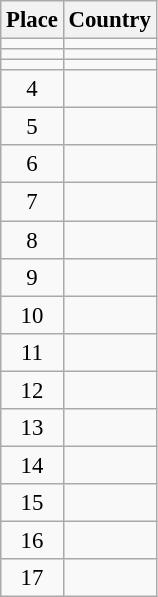<table class="wikitable" style="font-size:95%;">
<tr>
<th>Place</th>
<th>Country</th>
</tr>
<tr>
<td align="center"></td>
<td></td>
</tr>
<tr>
<td align="center"></td>
<td></td>
</tr>
<tr>
<td align="center"></td>
<td></td>
</tr>
<tr>
<td align="center">4</td>
<td></td>
</tr>
<tr>
<td align="center">5</td>
<td></td>
</tr>
<tr>
<td align="center">6</td>
<td></td>
</tr>
<tr>
<td align="center">7</td>
<td></td>
</tr>
<tr>
<td align="center">8</td>
<td></td>
</tr>
<tr>
<td align="center">9</td>
<td></td>
</tr>
<tr>
<td align="center">10</td>
<td></td>
</tr>
<tr>
<td align="center">11</td>
<td></td>
</tr>
<tr>
<td align="center">12</td>
<td></td>
</tr>
<tr>
<td align="center">13</td>
<td></td>
</tr>
<tr>
<td align="center">14</td>
<td></td>
</tr>
<tr>
<td align="center">15</td>
<td></td>
</tr>
<tr>
<td align="center">16</td>
<td></td>
</tr>
<tr>
<td align="center">17</td>
<td></td>
</tr>
</table>
